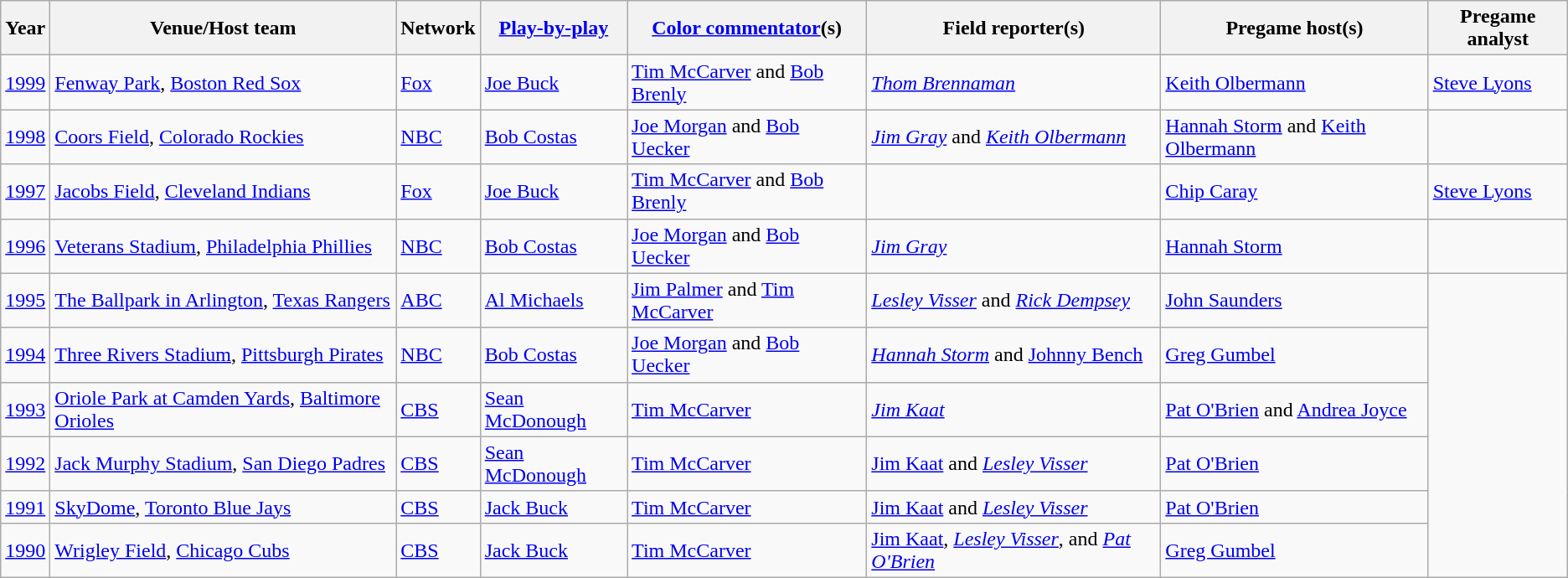<table class="wikitable">
<tr>
<th>Year</th>
<th>Venue/Host team</th>
<th>Network</th>
<th><a href='#'>Play-by-play</a></th>
<th><a href='#'>Color commentator</a>(s)</th>
<th>Field reporter(s)</th>
<th>Pregame host(s)</th>
<th>Pregame analyst</th>
</tr>
<tr>
<td><a href='#'>1999</a></td>
<td><a href='#'>Fenway Park</a>, <a href='#'>Boston Red Sox</a></td>
<td><a href='#'>Fox</a></td>
<td><a href='#'>Joe Buck</a></td>
<td><a href='#'>Tim McCarver</a> and <a href='#'>Bob Brenly</a></td>
<td><em><a href='#'>Thom Brennaman</a></em></td>
<td><a href='#'>Keith Olbermann</a></td>
<td><a href='#'>Steve Lyons</a></td>
</tr>
<tr>
<td><a href='#'>1998</a></td>
<td><a href='#'>Coors Field</a>, <a href='#'>Colorado Rockies</a></td>
<td><a href='#'>NBC</a></td>
<td><a href='#'>Bob Costas</a></td>
<td><a href='#'>Joe Morgan</a> and <a href='#'>Bob Uecker</a></td>
<td><em><a href='#'>Jim Gray</a></em> and <em><a href='#'>Keith Olbermann</a></em></td>
<td><a href='#'>Hannah Storm</a> and <a href='#'>Keith Olbermann</a></td>
</tr>
<tr>
<td><a href='#'>1997</a></td>
<td><a href='#'>Jacobs Field</a>, <a href='#'>Cleveland Indians</a></td>
<td><a href='#'>Fox</a></td>
<td><a href='#'>Joe Buck</a></td>
<td><a href='#'>Tim McCarver</a> and <a href='#'>Bob Brenly</a></td>
<td></td>
<td><a href='#'>Chip Caray</a></td>
<td><a href='#'>Steve Lyons</a></td>
</tr>
<tr>
<td><a href='#'>1996</a></td>
<td><a href='#'>Veterans Stadium</a>, <a href='#'>Philadelphia Phillies</a></td>
<td><a href='#'>NBC</a></td>
<td><a href='#'>Bob Costas</a></td>
<td><a href='#'>Joe Morgan</a> and <a href='#'>Bob Uecker</a></td>
<td><em><a href='#'>Jim Gray</a></em></td>
<td><a href='#'>Hannah Storm</a></td>
<td></td>
</tr>
<tr>
<td><a href='#'>1995</a></td>
<td><a href='#'>The Ballpark in Arlington</a>, <a href='#'>Texas Rangers</a></td>
<td><a href='#'>ABC</a></td>
<td><a href='#'>Al Michaels</a></td>
<td><a href='#'>Jim Palmer</a> and <a href='#'>Tim McCarver</a></td>
<td><em><a href='#'>Lesley Visser</a></em> and <em><a href='#'>Rick Dempsey</a></em></td>
<td><a href='#'>John Saunders</a></td>
</tr>
<tr>
<td><a href='#'>1994</a></td>
<td><a href='#'>Three Rivers Stadium</a>, <a href='#'>Pittsburgh Pirates</a></td>
<td><a href='#'>NBC</a></td>
<td><a href='#'>Bob Costas</a></td>
<td><a href='#'>Joe Morgan</a> and <a href='#'>Bob Uecker</a></td>
<td><em><a href='#'>Hannah Storm</a></em> and <a href='#'>Johnny Bench</a></td>
<td><a href='#'>Greg Gumbel</a></td>
</tr>
<tr>
<td><a href='#'>1993</a></td>
<td><a href='#'>Oriole Park at Camden Yards</a>, <a href='#'>Baltimore Orioles</a></td>
<td><a href='#'>CBS</a></td>
<td><a href='#'>Sean McDonough</a></td>
<td><a href='#'>Tim McCarver</a></td>
<td><em><a href='#'>Jim Kaat</a></em></td>
<td><a href='#'>Pat O'Brien</a> and <a href='#'>Andrea Joyce</a></td>
</tr>
<tr>
<td><a href='#'>1992</a></td>
<td><a href='#'>Jack Murphy Stadium</a>, <a href='#'>San Diego Padres</a></td>
<td><a href='#'>CBS</a></td>
<td><a href='#'>Sean McDonough</a></td>
<td><a href='#'>Tim McCarver</a></td>
<td><a href='#'>Jim Kaat</a> and <em><a href='#'>Lesley Visser</a></em></td>
<td><a href='#'>Pat O'Brien</a></td>
</tr>
<tr>
<td><a href='#'>1991</a></td>
<td><a href='#'>SkyDome</a>, <a href='#'>Toronto Blue Jays</a></td>
<td><a href='#'>CBS</a></td>
<td><a href='#'>Jack Buck</a></td>
<td><a href='#'>Tim McCarver</a></td>
<td><a href='#'>Jim Kaat</a> and <em><a href='#'>Lesley Visser</a></em></td>
<td><a href='#'>Pat O'Brien</a></td>
</tr>
<tr>
<td><a href='#'>1990</a></td>
<td><a href='#'>Wrigley Field</a>, <a href='#'>Chicago Cubs</a></td>
<td><a href='#'>CBS</a></td>
<td><a href='#'>Jack Buck</a></td>
<td><a href='#'>Tim McCarver</a></td>
<td><a href='#'>Jim Kaat</a>, <em><a href='#'>Lesley Visser</a></em>, and <em><a href='#'>Pat O'Brien</a></em></td>
<td><a href='#'>Greg Gumbel</a></td>
</tr>
</table>
